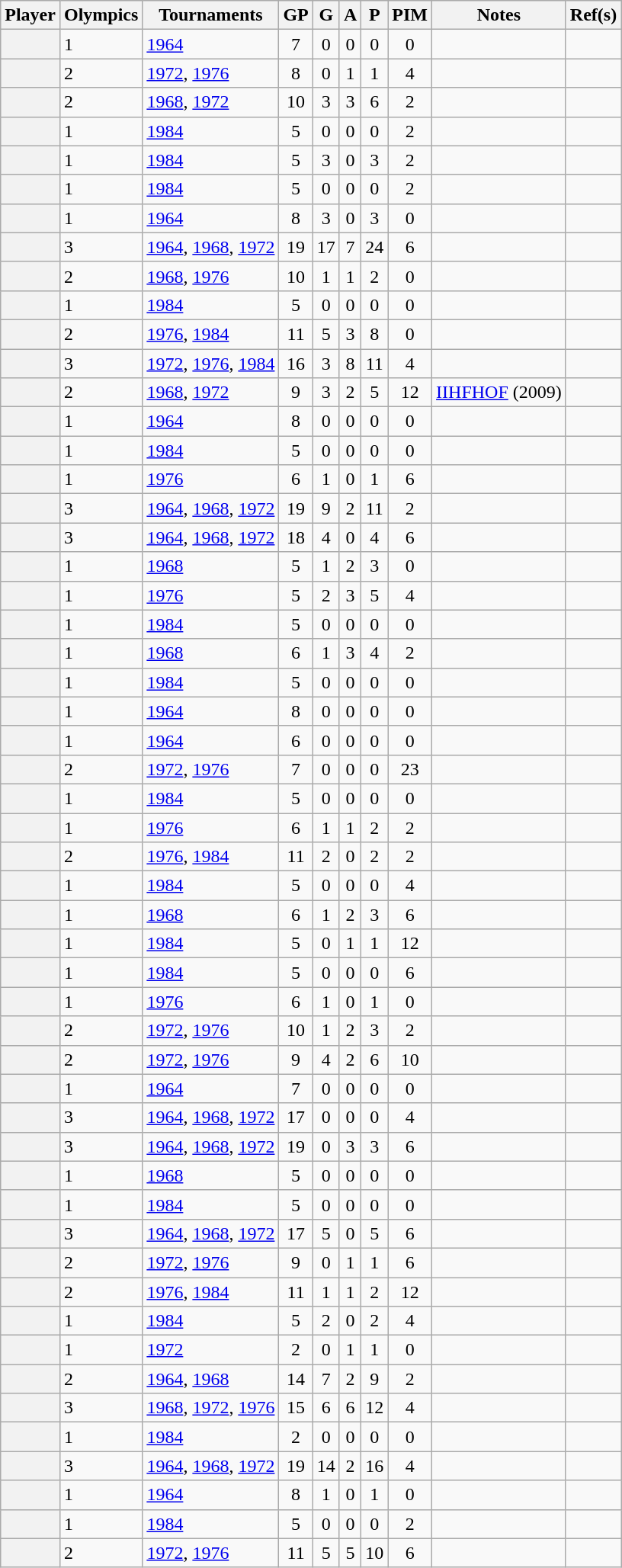<table class="wikitable sortable plainrowheaders" style="text-align:center;">
<tr>
<th scope="col">Player</th>
<th scope="col">Olympics</th>
<th scope="col">Tournaments</th>
<th scope="col">GP</th>
<th scope="col">G</th>
<th scope="col">A</th>
<th scope="col">P</th>
<th scope="col">PIM</th>
<th scope="col">Notes</th>
<th scope="col" class="unsortable">Ref(s)</th>
</tr>
<tr>
<th scope="row"></th>
<td align=left>1</td>
<td align=left><a href='#'>1964</a></td>
<td>7</td>
<td>0</td>
<td>0</td>
<td>0</td>
<td>0</td>
<td align=left></td>
<td align=center></td>
</tr>
<tr>
<th scope="row"></th>
<td align=left>2</td>
<td align=left><a href='#'>1972</a>, <a href='#'>1976</a></td>
<td>8</td>
<td>0</td>
<td>1</td>
<td>1</td>
<td>4</td>
<td align=left></td>
<td align=center></td>
</tr>
<tr>
<th scope="row"></th>
<td align=left>2</td>
<td align=left><a href='#'>1968</a>, <a href='#'>1972</a></td>
<td>10</td>
<td>3</td>
<td>3</td>
<td>6</td>
<td>2</td>
<td align=left></td>
<td align=center></td>
</tr>
<tr>
<th scope="row"></th>
<td align=left>1</td>
<td align=left><a href='#'>1984</a></td>
<td>5</td>
<td>0</td>
<td>0</td>
<td>0</td>
<td>2</td>
<td align=left></td>
<td align=center></td>
</tr>
<tr>
<th scope="row"></th>
<td align=left>1</td>
<td align=left><a href='#'>1984</a></td>
<td>5</td>
<td>3</td>
<td>0</td>
<td>3</td>
<td>2</td>
<td align=left></td>
<td align=center></td>
</tr>
<tr>
<th scope="row"></th>
<td align=left>1</td>
<td align=left><a href='#'>1984</a></td>
<td>5</td>
<td>0</td>
<td>0</td>
<td>0</td>
<td>2</td>
<td align=left></td>
<td align=center></td>
</tr>
<tr>
<th scope="row"></th>
<td align=left>1</td>
<td align=left><a href='#'>1964</a></td>
<td>8</td>
<td>3</td>
<td>0</td>
<td>3</td>
<td>0</td>
<td align=left></td>
<td align=center></td>
</tr>
<tr>
<th scope="row"></th>
<td align=left>3</td>
<td align=left><a href='#'>1964</a>, <a href='#'>1968</a>, <a href='#'>1972</a></td>
<td>19</td>
<td>17</td>
<td>7</td>
<td>24</td>
<td>6</td>
<td align=left></td>
<td align=center></td>
</tr>
<tr>
<th scope="row"></th>
<td align=left>2</td>
<td align=left><a href='#'>1968</a>, <a href='#'>1976</a></td>
<td>10</td>
<td>1</td>
<td>1</td>
<td>2</td>
<td>0</td>
<td align=left></td>
<td align=center></td>
</tr>
<tr>
<th scope="row"></th>
<td align=left>1</td>
<td align=left><a href='#'>1984</a></td>
<td>5</td>
<td>0</td>
<td>0</td>
<td>0</td>
<td>0</td>
<td align=left></td>
<td align=center></td>
</tr>
<tr>
<th scope="row"></th>
<td align=left>2</td>
<td align=left><a href='#'>1976</a>, <a href='#'>1984</a></td>
<td>11</td>
<td>5</td>
<td>3</td>
<td>8</td>
<td>0</td>
<td align=left></td>
<td align=center></td>
</tr>
<tr>
<th scope="row"></th>
<td align=left>3</td>
<td align=left><a href='#'>1972</a>, <a href='#'>1976</a>, <a href='#'>1984</a></td>
<td>16</td>
<td>3</td>
<td>8</td>
<td>11</td>
<td>4</td>
<td align=left></td>
<td align=center></td>
</tr>
<tr>
<th scope="row"></th>
<td align=left>2</td>
<td align=left><a href='#'>1968</a>, <a href='#'>1972</a></td>
<td>9</td>
<td>3</td>
<td>2</td>
<td>5</td>
<td>12</td>
<td align=left><a href='#'>IIHFHOF</a> (2009)</td>
<td align=center></td>
</tr>
<tr>
<th scope="row"></th>
<td align=left>1</td>
<td align=left><a href='#'>1964</a></td>
<td>8</td>
<td>0</td>
<td>0</td>
<td>0</td>
<td>0</td>
<td align=left></td>
<td align=center></td>
</tr>
<tr>
<th scope="row"></th>
<td align=left>1</td>
<td align=left><a href='#'>1984</a></td>
<td>5</td>
<td>0</td>
<td>0</td>
<td>0</td>
<td>0</td>
<td align=left></td>
<td align=center></td>
</tr>
<tr>
<th scope="row"></th>
<td align=left>1</td>
<td align=left><a href='#'>1976</a></td>
<td>6</td>
<td>1</td>
<td>0</td>
<td>1</td>
<td>6</td>
<td align=left></td>
<td align=center></td>
</tr>
<tr>
<th scope="row"></th>
<td align=left>3</td>
<td align=left><a href='#'>1964</a>, <a href='#'>1968</a>, <a href='#'>1972</a></td>
<td>19</td>
<td>9</td>
<td>2</td>
<td>11</td>
<td>2</td>
<td align=left></td>
<td align=center></td>
</tr>
<tr>
<th scope="row"></th>
<td align=left>3</td>
<td align=left><a href='#'>1964</a>, <a href='#'>1968</a>, <a href='#'>1972</a></td>
<td>18</td>
<td>4</td>
<td>0</td>
<td>4</td>
<td>6</td>
<td align=left></td>
<td align=center></td>
</tr>
<tr>
<th scope="row"></th>
<td align=left>1</td>
<td align=left><a href='#'>1968</a></td>
<td>5</td>
<td>1</td>
<td>2</td>
<td>3</td>
<td>0</td>
<td align=left></td>
<td align=center></td>
</tr>
<tr>
<th scope="row"></th>
<td align=left>1</td>
<td align=left><a href='#'>1976</a></td>
<td>5</td>
<td>2</td>
<td>3</td>
<td>5</td>
<td>4</td>
<td align=left></td>
<td align=center></td>
</tr>
<tr>
<th scope="row"></th>
<td align=left>1</td>
<td align=left><a href='#'>1984</a></td>
<td>5</td>
<td>0</td>
<td>0</td>
<td>0</td>
<td>0</td>
<td align=left></td>
<td align=center></td>
</tr>
<tr>
<th scope="row"></th>
<td align=left>1</td>
<td align=left><a href='#'>1968</a></td>
<td>6</td>
<td>1</td>
<td>3</td>
<td>4</td>
<td>2</td>
<td align=left></td>
<td align=center></td>
</tr>
<tr>
<th scope="row"></th>
<td align=left>1</td>
<td align=left><a href='#'>1984</a></td>
<td>5</td>
<td>0</td>
<td>0</td>
<td>0</td>
<td>0</td>
<td align=left></td>
<td align=center></td>
</tr>
<tr>
<th scope="row"></th>
<td align=left>1</td>
<td align=left><a href='#'>1964</a></td>
<td>8</td>
<td>0</td>
<td>0</td>
<td>0</td>
<td>0</td>
<td align=left></td>
<td align=center></td>
</tr>
<tr>
<th scope="row"></th>
<td align=left>1</td>
<td align=left><a href='#'>1964</a></td>
<td>6</td>
<td>0</td>
<td>0</td>
<td>0</td>
<td>0</td>
<td align=left></td>
<td align=center></td>
</tr>
<tr>
<th scope="row"></th>
<td align=left>2</td>
<td align=left><a href='#'>1972</a>, <a href='#'>1976</a></td>
<td>7</td>
<td>0</td>
<td>0</td>
<td>0</td>
<td>23</td>
<td align=left></td>
<td align=center></td>
</tr>
<tr>
<th scope="row"></th>
<td align=left>1</td>
<td align=left><a href='#'>1984</a></td>
<td>5</td>
<td>0</td>
<td>0</td>
<td>0</td>
<td>0</td>
<td align=left></td>
<td align=center></td>
</tr>
<tr>
<th scope="row"></th>
<td align=left>1</td>
<td align=left><a href='#'>1976</a></td>
<td>6</td>
<td>1</td>
<td>1</td>
<td>2</td>
<td>2</td>
<td align=left></td>
<td align=center></td>
</tr>
<tr>
<th scope="row"></th>
<td align=left>2</td>
<td align=left><a href='#'>1976</a>, <a href='#'>1984</a></td>
<td>11</td>
<td>2</td>
<td>0</td>
<td>2</td>
<td>2</td>
<td align=left></td>
<td align=center></td>
</tr>
<tr>
<th scope="row"></th>
<td align=left>1</td>
<td align=left><a href='#'>1984</a></td>
<td>5</td>
<td>0</td>
<td>0</td>
<td>0</td>
<td>4</td>
<td align=left></td>
<td align=center></td>
</tr>
<tr>
<th scope="row"></th>
<td align=left>1</td>
<td align=left><a href='#'>1968</a></td>
<td>6</td>
<td>1</td>
<td>2</td>
<td>3</td>
<td>6</td>
<td align=left></td>
<td align=center></td>
</tr>
<tr>
<th scope="row"></th>
<td align=left>1</td>
<td align=left><a href='#'>1984</a></td>
<td>5</td>
<td>0</td>
<td>1</td>
<td>1</td>
<td>12</td>
<td align=left></td>
<td align=center></td>
</tr>
<tr>
<th scope="row"></th>
<td align=left>1</td>
<td align=left><a href='#'>1984</a></td>
<td>5</td>
<td>0</td>
<td>0</td>
<td>0</td>
<td>6</td>
<td align=left></td>
<td align=center></td>
</tr>
<tr>
<th scope="row"></th>
<td align=left>1</td>
<td align=left><a href='#'>1976</a></td>
<td>6</td>
<td>1</td>
<td>0</td>
<td>1</td>
<td>0</td>
<td align=left></td>
<td align=center></td>
</tr>
<tr>
<th scope="row"></th>
<td align=left>2</td>
<td align=left><a href='#'>1972</a>, <a href='#'>1976</a></td>
<td>10</td>
<td>1</td>
<td>2</td>
<td>3</td>
<td>2</td>
<td align=left></td>
<td align=center></td>
</tr>
<tr>
<th scope="row"></th>
<td align=left>2</td>
<td align=left><a href='#'>1972</a>, <a href='#'>1976</a></td>
<td>9</td>
<td>4</td>
<td>2</td>
<td>6</td>
<td>10</td>
<td align=left></td>
<td align=center></td>
</tr>
<tr>
<th scope="row"></th>
<td align=left>1</td>
<td align=left><a href='#'>1964</a></td>
<td>7</td>
<td>0</td>
<td>0</td>
<td>0</td>
<td>0</td>
<td align=left></td>
<td align=center></td>
</tr>
<tr>
<th scope="row"></th>
<td align=left>3</td>
<td align=left><a href='#'>1964</a>, <a href='#'>1968</a>, <a href='#'>1972</a></td>
<td>17</td>
<td>0</td>
<td>0</td>
<td>0</td>
<td>4</td>
<td align=left></td>
<td align=center></td>
</tr>
<tr>
<th scope="row"></th>
<td align=left>3</td>
<td align=left><a href='#'>1964</a>, <a href='#'>1968</a>, <a href='#'>1972</a></td>
<td>19</td>
<td>0</td>
<td>3</td>
<td>3</td>
<td>6</td>
<td align=left></td>
<td align=center></td>
</tr>
<tr>
<th scope="row"></th>
<td align=left>1</td>
<td align=left><a href='#'>1968</a></td>
<td>5</td>
<td>0</td>
<td>0</td>
<td>0</td>
<td>0</td>
<td align=left></td>
<td align=center></td>
</tr>
<tr>
<th scope="row"></th>
<td align=left>1</td>
<td align=left><a href='#'>1984</a></td>
<td>5</td>
<td>0</td>
<td>0</td>
<td>0</td>
<td>0</td>
<td align=left></td>
<td align=center></td>
</tr>
<tr>
<th scope="row"></th>
<td align=left>3</td>
<td align=left><a href='#'>1964</a>, <a href='#'>1968</a>, <a href='#'>1972</a></td>
<td>17</td>
<td>5</td>
<td>0</td>
<td>5</td>
<td>6</td>
<td align=left></td>
<td align=center></td>
</tr>
<tr>
<th scope="row"></th>
<td align=left>2</td>
<td align=left><a href='#'>1972</a>, <a href='#'>1976</a></td>
<td>9</td>
<td>0</td>
<td>1</td>
<td>1</td>
<td>6</td>
<td align=left></td>
<td align=center></td>
</tr>
<tr>
<th scope="row"></th>
<td align=left>2</td>
<td align=left><a href='#'>1976</a>, <a href='#'>1984</a></td>
<td>11</td>
<td>1</td>
<td>1</td>
<td>2</td>
<td>12</td>
<td align=left></td>
<td align=center></td>
</tr>
<tr>
<th scope="row"></th>
<td align=left>1</td>
<td align=left><a href='#'>1984</a></td>
<td>5</td>
<td>2</td>
<td>0</td>
<td>2</td>
<td>4</td>
<td align=left></td>
<td align=center></td>
</tr>
<tr>
<th scope="row"></th>
<td align=left>1</td>
<td align=left><a href='#'>1972</a></td>
<td>2</td>
<td>0</td>
<td>1</td>
<td>1</td>
<td>0</td>
<td align=left></td>
<td align=center></td>
</tr>
<tr>
<th scope="row"></th>
<td align=left>2</td>
<td align=left><a href='#'>1964</a>, <a href='#'>1968</a></td>
<td>14</td>
<td>7</td>
<td>2</td>
<td>9</td>
<td>2</td>
<td align=left></td>
<td align=center></td>
</tr>
<tr>
<th scope="row"></th>
<td align=left>3</td>
<td align=left><a href='#'>1968</a>, <a href='#'>1972</a>, <a href='#'>1976</a></td>
<td>15</td>
<td>6</td>
<td>6</td>
<td>12</td>
<td>4</td>
<td align=left></td>
<td align=center></td>
</tr>
<tr>
<th scope="row"></th>
<td align=left>1</td>
<td align=left><a href='#'>1984</a></td>
<td>2</td>
<td>0</td>
<td>0</td>
<td>0</td>
<td>0</td>
<td align=left></td>
<td align=center></td>
</tr>
<tr>
<th scope="row"></th>
<td align=left>3</td>
<td align=left><a href='#'>1964</a>, <a href='#'>1968</a>, <a href='#'>1972</a></td>
<td>19</td>
<td>14</td>
<td>2</td>
<td>16</td>
<td>4</td>
<td align=left></td>
<td align=center></td>
</tr>
<tr>
<th scope="row"></th>
<td align=left>1</td>
<td align=left><a href='#'>1964</a></td>
<td>8</td>
<td>1</td>
<td>0</td>
<td>1</td>
<td>0</td>
<td align=left></td>
<td align=center></td>
</tr>
<tr>
<th scope="row"></th>
<td align=left>1</td>
<td align=left><a href='#'>1984</a></td>
<td>5</td>
<td>0</td>
<td>0</td>
<td>0</td>
<td>2</td>
<td align=left></td>
<td align=center></td>
</tr>
<tr>
<th scope="row"></th>
<td align=left>2</td>
<td align=left><a href='#'>1972</a>, <a href='#'>1976</a></td>
<td>11</td>
<td>5</td>
<td>5</td>
<td>10</td>
<td>6</td>
<td align=left></td>
<td align=center></td>
</tr>
</table>
